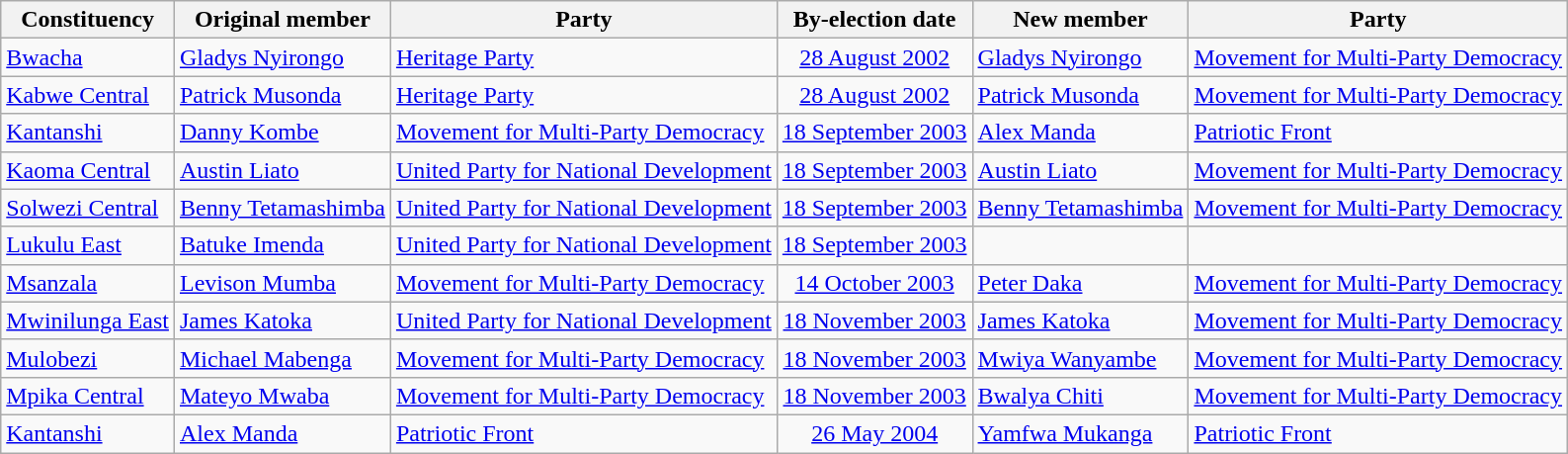<table class="wikitable sortable">
<tr>
<th>Constituency</th>
<th>Original member</th>
<th>Party</th>
<th>By-election date</th>
<th>New member</th>
<th>Party</th>
</tr>
<tr>
<td><a href='#'>Bwacha</a></td>
<td><a href='#'>Gladys Nyirongo</a></td>
<td><a href='#'>Heritage Party</a></td>
<td align=center><a href='#'>28 August 2002</a></td>
<td><a href='#'>Gladys Nyirongo</a></td>
<td><a href='#'>Movement for Multi-Party Democracy</a></td>
</tr>
<tr>
<td><a href='#'>Kabwe Central</a></td>
<td><a href='#'>Patrick Musonda</a></td>
<td><a href='#'>Heritage Party</a></td>
<td align=center><a href='#'>28 August 2002</a></td>
<td><a href='#'>Patrick Musonda</a></td>
<td><a href='#'>Movement for Multi-Party Democracy</a></td>
</tr>
<tr>
<td><a href='#'>Kantanshi</a></td>
<td><a href='#'>Danny Kombe</a></td>
<td><a href='#'>Movement for Multi-Party Democracy</a></td>
<td><a href='#'>18 September 2003</a></td>
<td><a href='#'>Alex Manda</a></td>
<td><a href='#'>Patriotic Front</a></td>
</tr>
<tr>
<td><a href='#'>Kaoma Central</a></td>
<td><a href='#'>Austin Liato</a></td>
<td><a href='#'>United Party for National Development</a></td>
<td><a href='#'>18 September 2003</a></td>
<td><a href='#'>Austin Liato</a></td>
<td><a href='#'>Movement for Multi-Party Democracy</a></td>
</tr>
<tr>
<td><a href='#'>Solwezi Central</a></td>
<td><a href='#'>Benny Tetamashimba</a></td>
<td><a href='#'>United Party for National Development</a></td>
<td><a href='#'>18 September 2003</a></td>
<td><a href='#'>Benny Tetamashimba</a></td>
<td><a href='#'>Movement for Multi-Party Democracy</a></td>
</tr>
<tr>
<td><a href='#'>Lukulu East</a></td>
<td><a href='#'>Batuke Imenda</a></td>
<td><a href='#'>United Party for National Development</a></td>
<td><a href='#'>18 September 2003</a></td>
<td></td>
<td></td>
</tr>
<tr>
<td><a href='#'>Msanzala</a></td>
<td><a href='#'>Levison Mumba</a></td>
<td><a href='#'>Movement for Multi-Party Democracy</a></td>
<td align=center><a href='#'>14 October 2003</a></td>
<td><a href='#'>Peter Daka</a></td>
<td><a href='#'>Movement for Multi-Party Democracy</a></td>
</tr>
<tr>
<td><a href='#'>Mwinilunga East</a></td>
<td><a href='#'>James Katoka</a></td>
<td><a href='#'>United Party for National Development</a></td>
<td align=center><a href='#'>18 November 2003</a></td>
<td><a href='#'>James Katoka</a></td>
<td><a href='#'>Movement for Multi-Party Democracy</a></td>
</tr>
<tr>
<td><a href='#'>Mulobezi</a></td>
<td><a href='#'>Michael Mabenga</a></td>
<td><a href='#'>Movement for Multi-Party Democracy</a></td>
<td align=center><a href='#'>18 November 2003</a></td>
<td><a href='#'>Mwiya Wanyambe</a></td>
<td><a href='#'>Movement for Multi-Party Democracy</a></td>
</tr>
<tr>
<td><a href='#'>Mpika Central</a></td>
<td><a href='#'>Mateyo Mwaba</a></td>
<td><a href='#'>Movement for Multi-Party Democracy</a></td>
<td align=center><a href='#'>18 November 2003</a></td>
<td><a href='#'>Bwalya Chiti</a></td>
<td><a href='#'>Movement for Multi-Party Democracy</a></td>
</tr>
<tr>
<td><a href='#'>Kantanshi</a></td>
<td><a href='#'>Alex Manda</a></td>
<td><a href='#'>Patriotic Front</a></td>
<td align=center><a href='#'>26 May 2004</a></td>
<td><a href='#'>Yamfwa Mukanga</a></td>
<td><a href='#'>Patriotic Front</a></td>
</tr>
</table>
